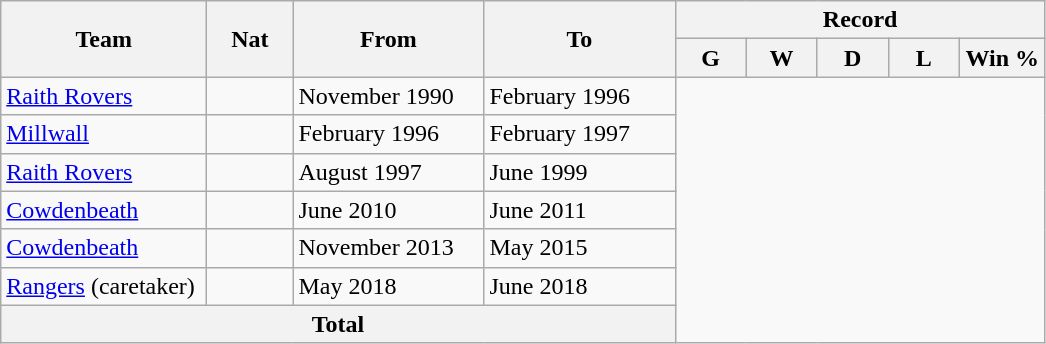<table class="wikitable" style="text-align:center">
<tr>
<th rowspan="2" style="width:130px">Team</th>
<th rowspan="2" style="width:50px">Nat</th>
<th rowspan="2" style="width:120px">From</th>
<th rowspan="2" style="width:120px">To</th>
<th colspan="6">Record</th>
</tr>
<tr>
<th width=40>G</th>
<th width=40>W</th>
<th width=40>D</th>
<th width=40>L</th>
<th width=50>Win %</th>
</tr>
<tr>
<td align=left><a href='#'>Raith Rovers</a></td>
<td></td>
<td align=left>November 1990</td>
<td align=left>February 1996<br></td>
</tr>
<tr>
<td align=left><a href='#'>Millwall</a></td>
<td></td>
<td align=left>February 1996</td>
<td align=left>February 1997<br></td>
</tr>
<tr>
<td align=left><a href='#'>Raith Rovers</a></td>
<td></td>
<td align=left>August 1997</td>
<td align=left>June 1999<br></td>
</tr>
<tr>
<td align=left><a href='#'>Cowdenbeath</a></td>
<td></td>
<td align=left>June 2010</td>
<td align=left>June 2011<br></td>
</tr>
<tr>
<td align=left><a href='#'>Cowdenbeath</a></td>
<td></td>
<td align=left>November 2013</td>
<td align=left>May 2015<br></td>
</tr>
<tr>
<td align=left><a href='#'>Rangers</a> (caretaker)</td>
<td></td>
<td align=left>May 2018</td>
<td align=left>June 2018<br></td>
</tr>
<tr>
<th colspan=4>Total<br></th>
</tr>
</table>
